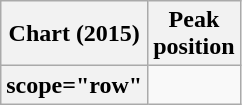<table class="wikitable sortable plainrowheaders">
<tr>
<th scope="col">Chart (2015)</th>
<th scope="col">Peak<br>position</th>
</tr>
<tr>
<th>scope="row"</th>
</tr>
</table>
